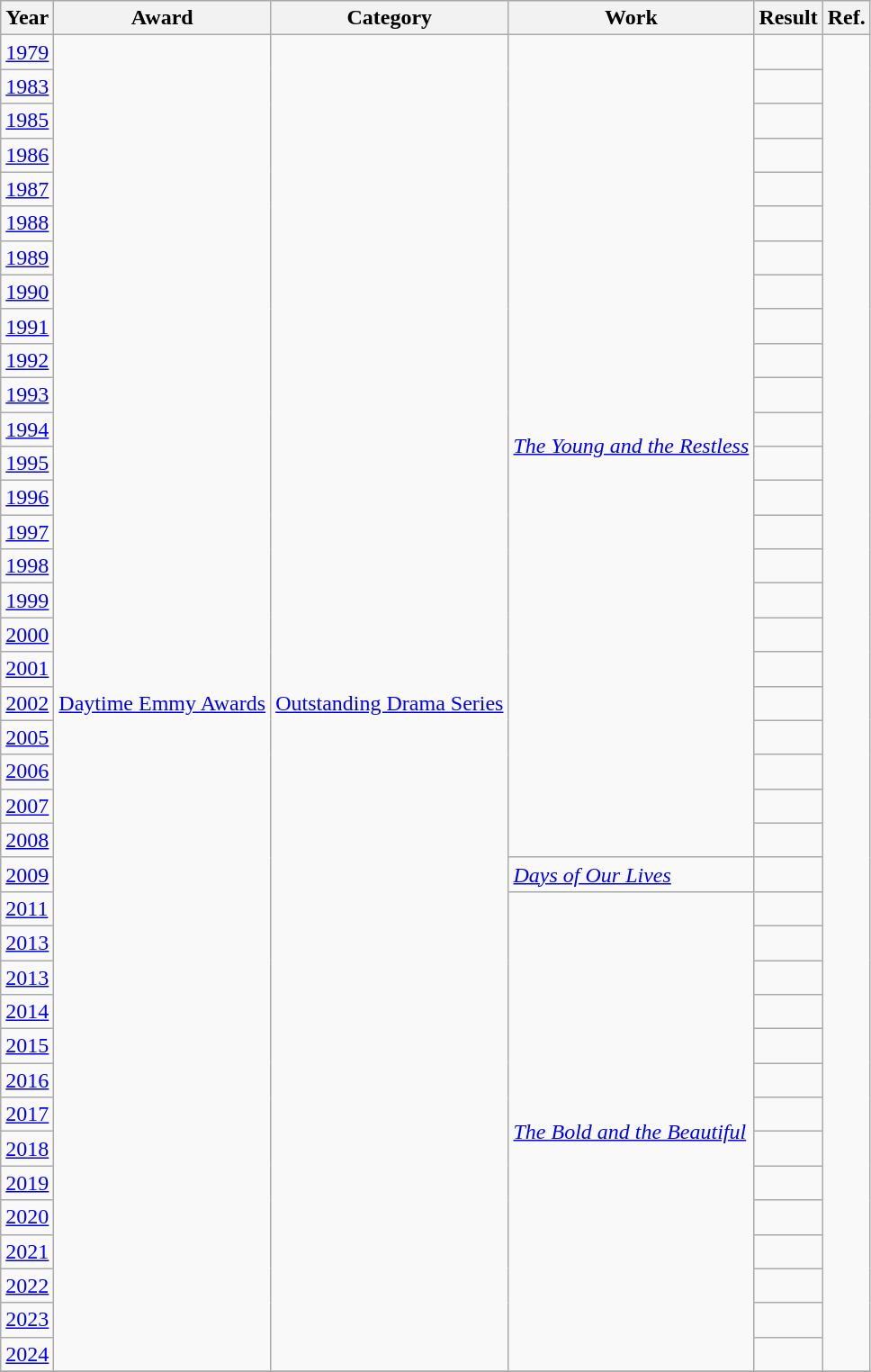<table class="wikitable plainrowheaders">
<tr>
<th>Year</th>
<th>Award</th>
<th>Category</th>
<th>Work</th>
<th>Result</th>
<th>Ref.</th>
</tr>
<tr>
<td><a href='#'>1979</a></td>
<td rowspan="39"><a href='#'>Daytime Emmy Awards</a></td>
<td rowspan="39"><a href='#'>Outstanding Drama Series</a></td>
<td rowspan="24"><em><a href='#'>The Young and the Restless</a></em></td>
<td></td>
<td align="center" rowspan="39"></td>
</tr>
<tr>
<td><a href='#'>1983</a></td>
<td></td>
</tr>
<tr>
<td><a href='#'>1985</a></td>
<td></td>
</tr>
<tr>
<td><a href='#'>1986</a></td>
<td></td>
</tr>
<tr>
<td><a href='#'>1987</a></td>
<td></td>
</tr>
<tr>
<td><a href='#'>1988</a></td>
<td></td>
</tr>
<tr>
<td><a href='#'>1989</a></td>
<td></td>
</tr>
<tr>
<td><a href='#'>1990</a></td>
<td></td>
</tr>
<tr>
<td><a href='#'>1991</a></td>
<td></td>
</tr>
<tr>
<td><a href='#'>1992</a></td>
<td></td>
</tr>
<tr>
<td><a href='#'>1993</a></td>
<td></td>
</tr>
<tr>
<td><a href='#'>1994</a></td>
<td></td>
</tr>
<tr>
<td><a href='#'>1995</a></td>
<td></td>
</tr>
<tr>
<td><a href='#'>1996</a></td>
<td></td>
</tr>
<tr>
<td><a href='#'>1997</a></td>
<td></td>
</tr>
<tr>
<td><a href='#'>1998</a></td>
<td></td>
</tr>
<tr>
<td><a href='#'>1999</a></td>
<td></td>
</tr>
<tr>
<td><a href='#'>2000</a></td>
<td></td>
</tr>
<tr>
<td><a href='#'>2001</a></td>
<td></td>
</tr>
<tr>
<td><a href='#'>2002</a></td>
<td></td>
</tr>
<tr>
<td><a href='#'>2005</a></td>
<td></td>
</tr>
<tr>
<td><a href='#'>2006</a></td>
<td></td>
</tr>
<tr>
<td><a href='#'>2007</a></td>
<td></td>
</tr>
<tr>
<td><a href='#'>2008</a></td>
<td></td>
</tr>
<tr>
<td><a href='#'>2009</a></td>
<td><em><a href='#'>Days of Our Lives</a></em></td>
<td></td>
</tr>
<tr>
<td><a href='#'>2011</a></td>
<td rowspan="14"><em><a href='#'>The Bold and the Beautiful</a></em></td>
<td></td>
</tr>
<tr>
<td><a href='#'>2013</a></td>
<td></td>
</tr>
<tr>
<td><a href='#'>2013</a></td>
<td></td>
</tr>
<tr>
<td><a href='#'>2014</a></td>
<td></td>
</tr>
<tr>
<td><a href='#'>2015</a></td>
<td></td>
</tr>
<tr>
<td><a href='#'>2016</a></td>
<td></td>
</tr>
<tr>
<td><a href='#'>2017</a></td>
<td></td>
</tr>
<tr>
<td><a href='#'>2018</a></td>
<td></td>
</tr>
<tr>
<td><a href='#'>2019</a></td>
<td></td>
</tr>
<tr>
<td><a href='#'>2020</a></td>
<td></td>
</tr>
<tr>
<td><a href='#'>2021</a></td>
<td></td>
</tr>
<tr>
<td><a href='#'>2022</a></td>
<td></td>
</tr>
<tr>
<td><a href='#'>2023</a></td>
<td></td>
</tr>
<tr>
<td><a href='#'>2024</a></td>
<td></td>
</tr>
<tr>
</tr>
</table>
